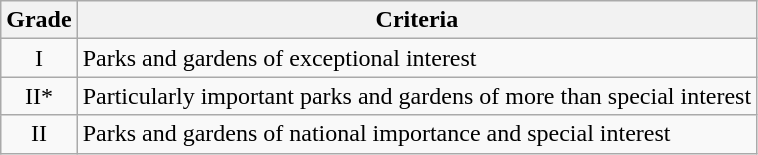<table class="wikitable">
<tr>
<th>Grade</th>
<th>Criteria</th>
</tr>
<tr>
<td align="center" >I</td>
<td>Parks and gardens of exceptional interest</td>
</tr>
<tr>
<td align="center" >II*</td>
<td>Particularly important parks and gardens of more than special interest</td>
</tr>
<tr>
<td align="center" >II</td>
<td>Parks and gardens of national importance and special interest</td>
</tr>
</table>
